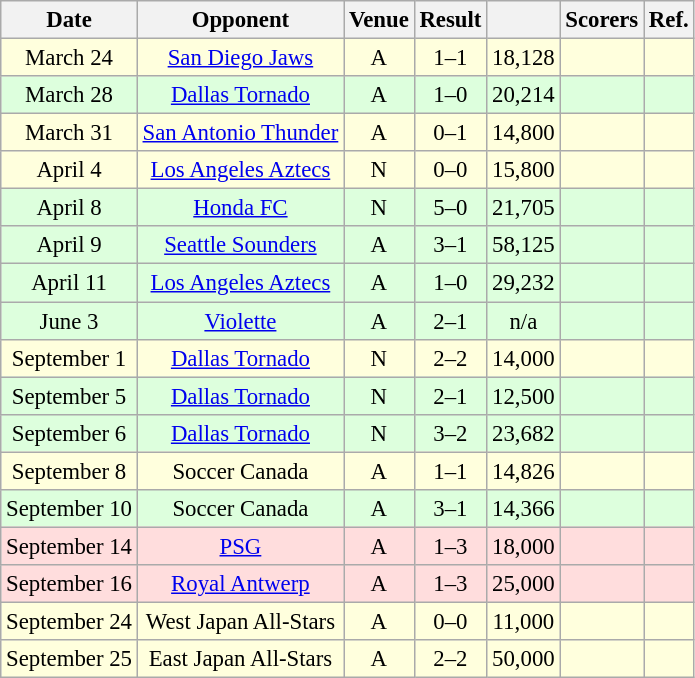<table class="wikitable" style="font-size:95%; text-align:center">
<tr>
<th>Date</th>
<th>Opponent</th>
<th>Venue</th>
<th>Result</th>
<th></th>
<th>Scorers</th>
<th>Ref.</th>
</tr>
<tr bgcolor= #ffffdd>
<td> March 24</td>
<td>  <a href='#'>San Diego Jaws</a></td>
<td>A</td>
<td>1–1</td>
<td>18,128</td>
<td></td>
<td></td>
</tr>
<tr bgcolor= #ddffdd>
<td> March 28</td>
<td>  <a href='#'>Dallas Tornado</a></td>
<td>A</td>
<td>1–0</td>
<td>20,214</td>
<td></td>
<td></td>
</tr>
<tr bgcolor= #ffffdd>
<td> March 31</td>
<td>  <a href='#'>San Antonio Thunder</a></td>
<td>A</td>
<td>0–1</td>
<td>14,800</td>
<td></td>
<td></td>
</tr>
<tr bgcolor= #ffffdd>
<td> April 4</td>
<td>  <a href='#'>Los Angeles Aztecs</a></td>
<td>N </td>
<td>0–0</td>
<td>15,800</td>
<td></td>
<td></td>
</tr>
<tr bgcolor= #ddffdd>
<td> April 8</td>
<td>  <a href='#'>Honda FC</a></td>
<td>N </td>
<td>5–0</td>
<td>21,705</td>
<td></td>
<td></td>
</tr>
<tr bgcolor= #ddffdd>
<td> April 9</td>
<td>  <a href='#'>Seattle Sounders</a></td>
<td>A</td>
<td>3–1</td>
<td>58,125</td>
<td></td>
<td></td>
</tr>
<tr bgcolor= #ddffdd>
<td> April 11</td>
<td>  <a href='#'>Los Angeles Aztecs</a></td>
<td>A</td>
<td>1–0</td>
<td>29,232</td>
<td></td>
<td></td>
</tr>
<tr bgcolor="#ddffdd">
<td>June 3</td>
<td>  <a href='#'>Violette</a></td>
<td>A</td>
<td>2–1</td>
<td>n/a</td>
<td></td>
<td></td>
</tr>
<tr bgcolor= #ffffdd>
<td> September 1</td>
<td>  <a href='#'>Dallas Tornado</a></td>
<td>N </td>
<td>2–2</td>
<td>14,000</td>
<td></td>
<td></td>
</tr>
<tr bgcolor= #ddffdd>
<td> September 5</td>
<td>  <a href='#'>Dallas Tornado</a></td>
<td>N </td>
<td>2–1</td>
<td>12,500</td>
<td></td>
<td></td>
</tr>
<tr bgcolor= #ddffdd>
<td> September 6</td>
<td>  <a href='#'>Dallas Tornado</a></td>
<td>N </td>
<td>3–2</td>
<td>23,682</td>
<td></td>
<td></td>
</tr>
<tr bgcolor= #ffffdd>
<td> September 8</td>
<td>  Soccer Canada</td>
<td>A</td>
<td>1–1</td>
<td>14,826</td>
<td></td>
<td></td>
</tr>
<tr bgcolor= #ddffdd>
<td> September 10</td>
<td>  Soccer Canada</td>
<td>A</td>
<td>3–1</td>
<td>14,366</td>
<td></td>
<td></td>
</tr>
<tr bgcolor="#ffdddd">
<td>September 14</td>
<td>  <a href='#'>PSG</a></td>
<td>A</td>
<td>1–3</td>
<td>18,000</td>
<td></td>
<td></td>
</tr>
<tr bgcolor="#ffdddd">
<td>September 16</td>
<td>  <a href='#'>Royal Antwerp</a></td>
<td>A</td>
<td>1–3</td>
<td>25,000</td>
<td></td>
<td></td>
</tr>
<tr bgcolor="#ffffdd">
<td> September 24</td>
<td>  West Japan All-Stars</td>
<td>A</td>
<td>0–0</td>
<td>11,000</td>
<td></td>
<td></td>
</tr>
<tr bgcolor="#ffffdd">
<td>September 25</td>
<td>  East Japan All-Stars</td>
<td>A</td>
<td>2–2</td>
<td>50,000</td>
<td></td>
<td></td>
</tr>
</table>
